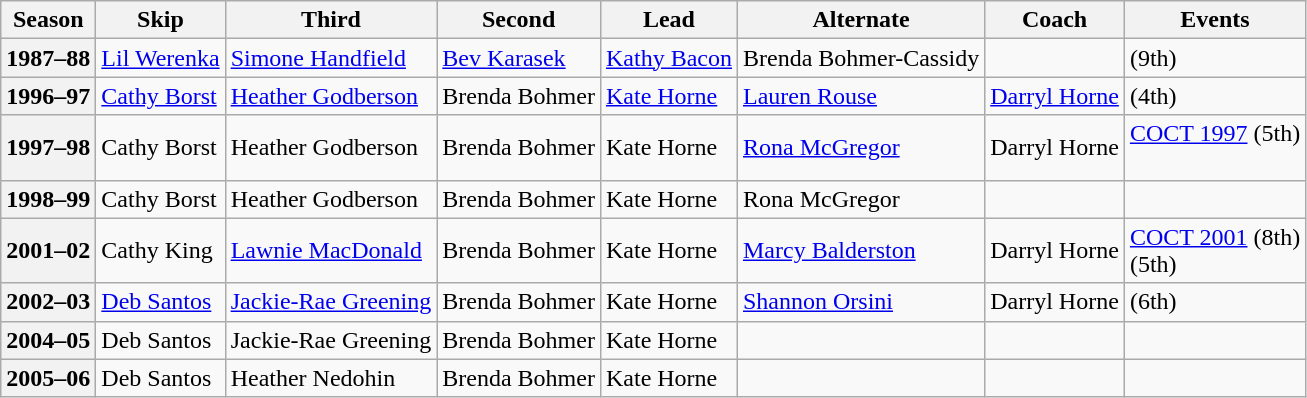<table class="wikitable">
<tr>
<th scope="col">Season</th>
<th scope="col">Skip</th>
<th scope="col">Third</th>
<th scope="col">Second</th>
<th scope="col">Lead</th>
<th scope="col">Alternate</th>
<th scope="col">Coach</th>
<th scope="col">Events</th>
</tr>
<tr>
<th scope="row">1987–88</th>
<td><a href='#'>Lil Werenka</a></td>
<td><a href='#'>Simone Handfield</a></td>
<td><a href='#'>Bev Karasek</a></td>
<td><a href='#'>Kathy Bacon</a></td>
<td>Brenda Bohmer-Cassidy</td>
<td></td>
<td> (9th)</td>
</tr>
<tr>
<th scope="row">1996–97</th>
<td><a href='#'>Cathy Borst</a></td>
<td><a href='#'>Heather Godberson</a></td>
<td>Brenda Bohmer</td>
<td><a href='#'>Kate Horne</a></td>
<td><a href='#'>Lauren Rouse</a></td>
<td><a href='#'>Darryl Horne</a></td>
<td> (4th)</td>
</tr>
<tr>
<th scope="row">1997–98</th>
<td>Cathy Borst</td>
<td>Heather Godberson</td>
<td>Brenda Bohmer</td>
<td>Kate Horne</td>
<td><a href='#'>Rona McGregor</a></td>
<td>Darryl Horne</td>
<td><a href='#'>COCT 1997</a> (5th)<br> <br> </td>
</tr>
<tr>
<th scope="row">1998–99</th>
<td>Cathy Borst</td>
<td>Heather Godberson</td>
<td>Brenda Bohmer</td>
<td>Kate Horne</td>
<td>Rona McGregor</td>
<td></td>
<td> </td>
</tr>
<tr>
<th scope="row">2001–02</th>
<td>Cathy King</td>
<td><a href='#'>Lawnie MacDonald</a></td>
<td>Brenda Bohmer</td>
<td>Kate Horne</td>
<td><a href='#'>Marcy Balderston</a></td>
<td>Darryl Horne</td>
<td><a href='#'>COCT 2001</a> (8th)<br> (5th)</td>
</tr>
<tr>
<th scope="row">2002–03</th>
<td><a href='#'>Deb Santos</a></td>
<td><a href='#'>Jackie-Rae Greening</a></td>
<td>Brenda Bohmer</td>
<td>Kate Horne</td>
<td><a href='#'>Shannon Orsini</a></td>
<td>Darryl Horne</td>
<td> (6th)</td>
</tr>
<tr>
<th scope="row">2004–05</th>
<td>Deb Santos</td>
<td>Jackie-Rae Greening</td>
<td>Brenda Bohmer</td>
<td>Kate Horne</td>
<td></td>
<td></td>
<td></td>
</tr>
<tr>
<th scope="row">2005–06</th>
<td>Deb Santos</td>
<td>Heather Nedohin</td>
<td>Brenda Bohmer</td>
<td>Kate Horne</td>
<td></td>
<td></td>
<td></td>
</tr>
</table>
